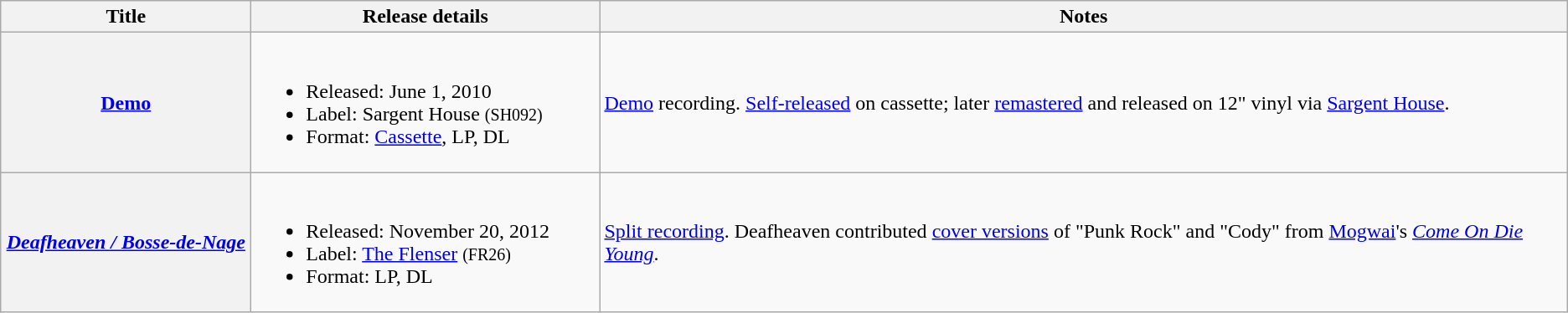<table class ="wikitable plainrowheaders">
<tr>
<th style="width:12em;">Title</th>
<th width="270">Release details</th>
<th>Notes</th>
</tr>
<tr>
<th scope="Row"><a href='#'>Demo</a></th>
<td><br><ul><li>Released: June 1, 2010</li><li>Label: Sargent House <small>(SH092)</small></li><li>Format: <a href='#'>Cassette</a>, LP, DL</li></ul></td>
<td><a href='#'>Demo</a> recording. <a href='#'>Self-released</a> on cassette; later <a href='#'>remastered</a> and released on 12" vinyl via <a href='#'>Sargent House</a>.</td>
</tr>
<tr>
<th scope="row"><em><a href='#'>Deafheaven / Bosse-de-Nage</a></em></th>
<td><br><ul><li>Released: November 20, 2012</li><li>Label: <a href='#'>The Flenser</a> <small>(FR26)</small></li><li>Format: LP, DL</li></ul></td>
<td><a href='#'>Split recording</a>. Deafheaven contributed <a href='#'>cover versions</a> of "Punk Rock" and "Cody" from <a href='#'>Mogwai</a>'s <em><a href='#'>Come On Die Young</a></em>.</td>
</tr>
</table>
